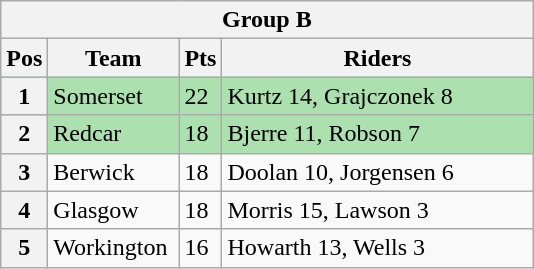<table class="wikitable">
<tr>
<th colspan="4">Group B</th>
</tr>
<tr>
<th width=20>Pos</th>
<th width=80>Team</th>
<th width=20>Pts</th>
<th width=200>Riders</th>
</tr>
<tr style="background:#ACE1AF;">
<th>1</th>
<td>Somerset</td>
<td>22</td>
<td>Kurtz 14, Grajczonek 8</td>
</tr>
<tr style="background:#ACE1AF;">
<th>2</th>
<td>Redcar</td>
<td>18</td>
<td>Bjerre 11, Robson 7</td>
</tr>
<tr>
<th>3</th>
<td>Berwick</td>
<td>18</td>
<td>Doolan 10, Jorgensen 6</td>
</tr>
<tr>
<th>4</th>
<td>Glasgow</td>
<td>18</td>
<td>Morris 15, Lawson 3</td>
</tr>
<tr>
<th>5</th>
<td>Workington</td>
<td>16</td>
<td>Howarth 13, Wells 3</td>
</tr>
</table>
